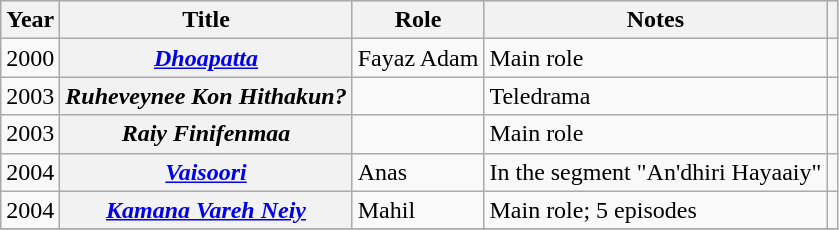<table class="wikitable sortable plainrowheaders">
<tr style="background:#ccc; text-align:center;">
<th scope="col">Year</th>
<th scope="col">Title</th>
<th scope="col">Role</th>
<th scope="col">Notes</th>
<th scope="col" class="unsortable"></th>
</tr>
<tr>
<td>2000</td>
<th scope="row"><em><a href='#'>Dhoapatta</a></em></th>
<td>Fayaz Adam</td>
<td>Main role</td>
<td style="text-align: center;"></td>
</tr>
<tr>
<td>2003</td>
<th scope="row"><em>Ruheveynee Kon Hithakun?</em></th>
<td></td>
<td>Teledrama</td>
<td></td>
</tr>
<tr>
<td>2003</td>
<th scope="row"><em>Raiy Finifenmaa</em></th>
<td></td>
<td>Main role</td>
<td></td>
</tr>
<tr>
<td>2004</td>
<th scope="row"><em><a href='#'>Vaisoori</a></em></th>
<td>Anas</td>
<td>In the segment "An'dhiri Hayaaiy"</td>
<td style="text-align: center;"></td>
</tr>
<tr>
<td>2004</td>
<th scope="row"><em><a href='#'>Kamana Vareh Neiy</a></em></th>
<td>Mahil</td>
<td>Main role; 5 episodes</td>
<td style="text-align: center;"></td>
</tr>
<tr>
</tr>
</table>
